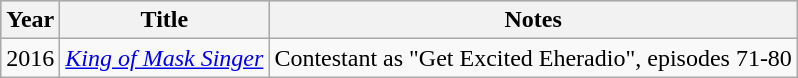<table class="wikitable">
<tr style="background:#b0c4de; text-align:center;">
<th>Year</th>
<th>Title</th>
<th>Notes</th>
</tr>
<tr>
<td>2016</td>
<td><em><a href='#'>King of Mask Singer</a></em></td>
<td>Contestant as "Get Excited Eheradio", episodes 71-80</td>
</tr>
</table>
